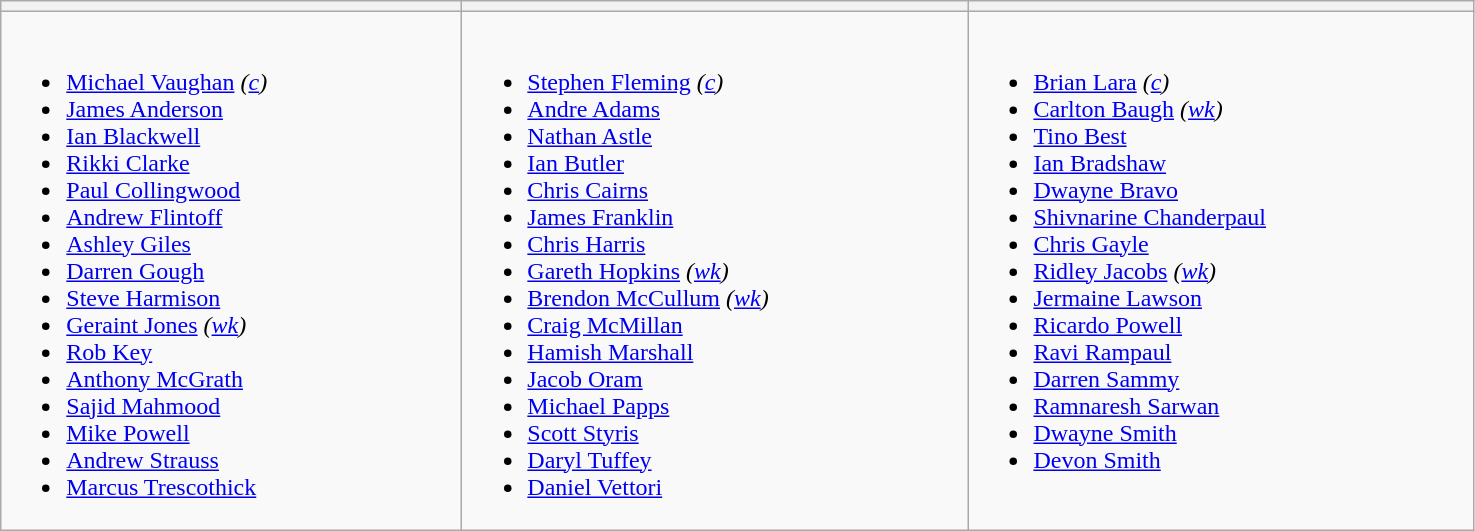<table class="wikitable">
<tr>
<th width=300></th>
<th width=330></th>
<th width=330></th>
</tr>
<tr>
<td valign=top><br><ul><li><a href='#'>Michael Vaughan</a> <em>(<a href='#'>c</a>)</em></li><li><a href='#'>James Anderson</a></li><li><a href='#'>Ian Blackwell</a></li><li><a href='#'>Rikki Clarke</a></li><li><a href='#'>Paul Collingwood</a></li><li><a href='#'>Andrew Flintoff</a></li><li><a href='#'>Ashley Giles</a></li><li><a href='#'>Darren Gough</a></li><li><a href='#'>Steve Harmison</a></li><li><a href='#'>Geraint Jones</a> <em>(<a href='#'>wk</a>)</em></li><li><a href='#'>Rob Key</a></li><li><a href='#'>Anthony McGrath</a></li><li><a href='#'>Sajid Mahmood</a></li><li><a href='#'>Mike Powell</a></li><li><a href='#'>Andrew Strauss</a></li><li><a href='#'>Marcus Trescothick</a></li></ul></td>
<td valign=top><br><ul><li><a href='#'>Stephen Fleming</a> <em>(<a href='#'>c</a>)</em></li><li><a href='#'>Andre Adams</a></li><li><a href='#'>Nathan Astle</a></li><li><a href='#'>Ian Butler</a></li><li><a href='#'>Chris Cairns</a></li><li><a href='#'>James Franklin</a></li><li><a href='#'>Chris Harris</a></li><li><a href='#'>Gareth Hopkins</a> <em>(<a href='#'>wk</a>)</em></li><li><a href='#'>Brendon McCullum</a> <em>(<a href='#'>wk</a>)</em></li><li><a href='#'>Craig McMillan</a></li><li><a href='#'>Hamish Marshall</a></li><li><a href='#'>Jacob Oram</a></li><li><a href='#'>Michael Papps</a></li><li><a href='#'>Scott Styris</a></li><li><a href='#'>Daryl Tuffey</a></li><li><a href='#'>Daniel Vettori</a></li></ul></td>
<td valign=top><br><ul><li><a href='#'>Brian Lara</a> <em>(<a href='#'>c</a>)</em></li><li><a href='#'>Carlton Baugh</a> <em>(<a href='#'>wk</a>)</em></li><li><a href='#'>Tino Best</a></li><li><a href='#'>Ian Bradshaw</a></li><li><a href='#'>Dwayne Bravo</a></li><li><a href='#'>Shivnarine Chanderpaul</a></li><li><a href='#'>Chris Gayle</a></li><li><a href='#'>Ridley Jacobs</a> <em>(<a href='#'>wk</a>)</em></li><li><a href='#'>Jermaine Lawson</a></li><li><a href='#'>Ricardo Powell</a></li><li><a href='#'>Ravi Rampaul</a></li><li><a href='#'>Darren Sammy</a></li><li><a href='#'>Ramnaresh Sarwan</a></li><li><a href='#'>Dwayne Smith</a></li><li><a href='#'>Devon Smith</a></li></ul></td>
</tr>
</table>
